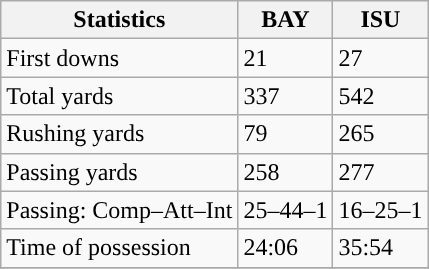<table class="wikitable" style="float: left;">
<tr>
<th>Statistics</th>
<th>BAY</th>
<th>ISU</th>
</tr>
<tr>
<td>First downs</td>
<td>21</td>
<td>27</td>
</tr>
<tr>
<td>Total yards</td>
<td>337</td>
<td>542</td>
</tr>
<tr>
<td>Rushing yards</td>
<td>79</td>
<td>265</td>
</tr>
<tr>
<td>Passing yards</td>
<td>258</td>
<td>277</td>
</tr>
<tr>
<td>Passing: Comp–Att–Int</td>
<td>25–44–1</td>
<td>16–25–1</td>
</tr>
<tr>
<td>Time of possession</td>
<td>24:06</td>
<td>35:54</td>
</tr>
<tr>
</tr>
</table>
